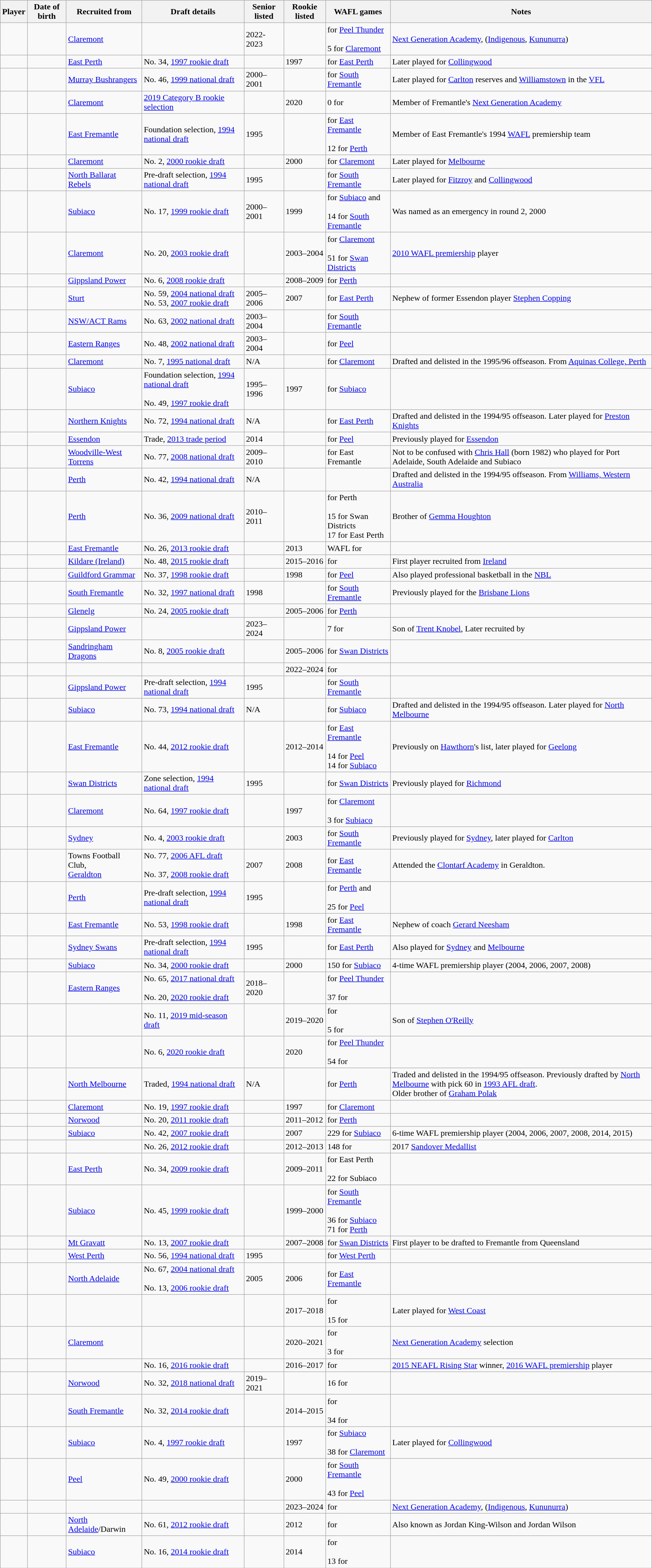<table class="wikitable sortable">
<tr>
<th>Player</th>
<th>Date of birth</th>
<th>Recruited from</th>
<th>Draft details</th>
<th>Senior listed</th>
<th>Rookie listed</th>
<th>WAFL games</th>
<th>Notes</th>
</tr>
<tr>
<td></td>
<td></td>
<td><a href='#'>Claremont</a></td>
<td></td>
<td>2022-2023</td>
<td></td>
<td> for <a href='#'>Peel Thunder</a><br><br>5 for <a href='#'>Claremont</a></td>
<td align=left><a href='#'>Next Generation Academy</a>, (<a href='#'>Indigenous</a>, <a href='#'>Kununurra</a>)</td>
</tr>
<tr>
<td></td>
<td></td>
<td><a href='#'>East Perth</a></td>
<td>No. 34, <a href='#'>1997 rookie draft</a></td>
<td></td>
<td>1997</td>
<td> for <a href='#'>East Perth</a></td>
<td>Later played for <a href='#'>Collingwood</a></td>
</tr>
<tr>
<td></td>
<td></td>
<td><a href='#'>Murray Bushrangers</a></td>
<td>No. 46, <a href='#'>1999 national draft</a></td>
<td>2000–2001</td>
<td></td>
<td> for <a href='#'>South Fremantle</a></td>
<td>Later played for <a href='#'>Carlton</a> reserves and <a href='#'>Williamstown</a> in the <a href='#'>VFL</a></td>
</tr>
<tr>
<td align=left></td>
<td></td>
<td><a href='#'>Claremont</a></td>
<td><a href='#'>2019 Category B rookie selection</a></td>
<td></td>
<td>2020</td>
<td>0 for </td>
<td>Member of Fremantle's <a href='#'>Next Generation Academy</a></td>
</tr>
<tr>
<td></td>
<td></td>
<td><a href='#'>East Fremantle</a></td>
<td>Foundation selection, <a href='#'>1994 national draft</a></td>
<td>1995</td>
<td></td>
<td> for <a href='#'>East Fremantle</a><br><br>12 for <a href='#'>Perth</a></td>
<td>Member of East Fremantle's 1994 <a href='#'>WAFL</a> premiership team</td>
</tr>
<tr>
<td></td>
<td></td>
<td><a href='#'>Claremont</a></td>
<td>No. 2, <a href='#'>2000 rookie draft</a></td>
<td></td>
<td>2000</td>
<td> for <a href='#'>Claremont</a></td>
<td>Later played for <a href='#'>Melbourne</a></td>
</tr>
<tr>
<td></td>
<td></td>
<td><a href='#'>North Ballarat Rebels</a></td>
<td>Pre-draft selection, <a href='#'>1994 national draft</a></td>
<td>1995</td>
<td></td>
<td> for <a href='#'>South Fremantle</a></td>
<td>Later played for <a href='#'>Fitzroy</a> and <a href='#'>Collingwood</a></td>
</tr>
<tr>
<td></td>
<td></td>
<td><a href='#'>Subiaco</a></td>
<td>No. 17, <a href='#'>1999 rookie draft</a></td>
<td>2000–2001</td>
<td>1999</td>
<td> for <a href='#'>Subiaco</a> and<br><br>14 for <a href='#'>South Fremantle</a></td>
<td>Was named as an emergency in round 2, 2000</td>
</tr>
<tr>
<td></td>
<td></td>
<td><a href='#'>Claremont</a></td>
<td>No. 20, <a href='#'>2003 rookie draft</a></td>
<td></td>
<td>2003–2004</td>
<td> for <a href='#'>Claremont</a><br><br>51 for <a href='#'>Swan Districts</a></td>
<td><a href='#'>2010 WAFL premiership</a> player</td>
</tr>
<tr>
<td></td>
<td></td>
<td><a href='#'>Gippsland Power</a></td>
<td>No. 6, <a href='#'>2008 rookie draft</a></td>
<td></td>
<td>2008–2009</td>
<td> for <a href='#'>Perth</a></td>
<td></td>
</tr>
<tr>
<td></td>
<td></td>
<td><a href='#'>Sturt</a></td>
<td>No. 59, <a href='#'>2004 national draft</a><br>No. 53, <a href='#'>2007 rookie draft</a></td>
<td>2005–2006</td>
<td>2007</td>
<td> for <a href='#'>East Perth</a></td>
<td>Nephew of former Essendon player <a href='#'>Stephen Copping</a></td>
</tr>
<tr>
<td></td>
<td></td>
<td><a href='#'>NSW/ACT Rams</a></td>
<td>No. 63, <a href='#'>2002 national draft</a></td>
<td>2003–2004</td>
<td></td>
<td> for <a href='#'>South Fremantle</a></td>
<td></td>
</tr>
<tr>
<td></td>
<td></td>
<td><a href='#'>Eastern Ranges</a></td>
<td>No. 48, <a href='#'>2002 national draft</a></td>
<td>2003–2004</td>
<td></td>
<td> for <a href='#'>Peel</a></td>
<td></td>
</tr>
<tr>
<td></td>
<td></td>
<td><a href='#'>Claremont</a></td>
<td>No. 7, <a href='#'>1995 national draft</a></td>
<td>N/A</td>
<td></td>
<td> for <a href='#'>Claremont</a></td>
<td>Drafted and delisted in the 1995/96 offseason. From <a href='#'>Aquinas College, Perth</a></td>
</tr>
<tr>
<td></td>
<td></td>
<td><a href='#'>Subiaco</a></td>
<td>Foundation selection, <a href='#'>1994 national draft</a><br><br>No. 49, <a href='#'>1997 rookie draft</a></td>
<td>1995–1996</td>
<td>1997</td>
<td> for <a href='#'>Subiaco</a></td>
<td></td>
</tr>
<tr>
<td></td>
<td></td>
<td><a href='#'>Northern Knights</a></td>
<td>No. 72, <a href='#'>1994 national draft</a></td>
<td>N/A</td>
<td></td>
<td> for <a href='#'>East Perth</a></td>
<td>Drafted and delisted in the 1994/95 offseason. Later played for <a href='#'>Preston Knights</a></td>
</tr>
<tr>
<td></td>
<td></td>
<td><a href='#'>Essendon</a></td>
<td>Trade, <a href='#'>2013 trade period</a></td>
<td>2014</td>
<td></td>
<td> for <a href='#'>Peel</a></td>
<td>Previously played for <a href='#'>Essendon</a></td>
</tr>
<tr>
<td></td>
<td></td>
<td><a href='#'>Woodville-West Torrens</a></td>
<td>No. 77, <a href='#'>2008 national draft</a></td>
<td>2009–2010</td>
<td></td>
<td> for East Fremantle</td>
<td>Not to be confused with <a href='#'>Chris Hall</a> (born 1982) who played for Port Adelaide, South Adelaide and Subiaco</td>
</tr>
<tr>
<td></td>
<td></td>
<td><a href='#'>Perth</a></td>
<td>No. 42, <a href='#'>1994 national draft</a></td>
<td>N/A</td>
<td></td>
<td></td>
<td>Drafted and delisted in the 1994/95 offseason. From <a href='#'>Williams, Western Australia</a></td>
</tr>
<tr>
<td></td>
<td></td>
<td><a href='#'>Perth</a></td>
<td>No. 36, <a href='#'>2009 national draft</a></td>
<td>2010–2011</td>
<td></td>
<td> for Perth<br><br>15 for Swan Districts<br>
17 for East Perth</td>
<td>Brother of <a href='#'>Gemma Houghton</a></td>
</tr>
<tr>
<td></td>
<td></td>
<td><a href='#'>East Fremantle</a></td>
<td>No. 26, <a href='#'>2013 rookie draft</a></td>
<td></td>
<td>2013</td>
<td> WAFL for </td>
<td></td>
</tr>
<tr>
<td></td>
<td></td>
<td><a href='#'>Kildare (Ireland)</a></td>
<td>No. 48, <a href='#'>2015 rookie draft</a></td>
<td></td>
<td>2015–2016</td>
<td> for </td>
<td>First player recruited from <a href='#'>Ireland</a></td>
</tr>
<tr>
<td></td>
<td></td>
<td><a href='#'>Guildford Grammar</a></td>
<td>No. 37, <a href='#'>1998 rookie draft</a></td>
<td></td>
<td>1998</td>
<td> for <a href='#'>Peel</a></td>
<td>Also played professional basketball in the <a href='#'>NBL</a></td>
</tr>
<tr>
<td></td>
<td></td>
<td><a href='#'>South Fremantle</a></td>
<td>No. 32, <a href='#'>1997 national draft</a></td>
<td>1998</td>
<td></td>
<td> for <a href='#'>South Fremantle</a></td>
<td>Previously played for the <a href='#'>Brisbane Lions</a></td>
</tr>
<tr>
<td></td>
<td></td>
<td><a href='#'>Glenelg</a></td>
<td>No. 24, <a href='#'>2005 rookie draft</a></td>
<td></td>
<td>2005–2006</td>
<td> for <a href='#'>Perth</a></td>
<td></td>
</tr>
<tr>
<td></td>
<td></td>
<td><a href='#'>Gippsland Power</a></td>
<td></td>
<td>2023–2024</td>
<td></td>
<td>7 for  </td>
<td>Son of <a href='#'>Trent Knobel</a>, Later recruited by </td>
</tr>
<tr>
<td></td>
<td></td>
<td><a href='#'>Sandringham Dragons</a></td>
<td>No. 8, <a href='#'>2005 rookie draft</a></td>
<td></td>
<td>2005–2006</td>
<td> for <a href='#'>Swan Districts</a></td>
<td></td>
</tr>
<tr>
<td></td>
<td></td>
<td></td>
<td></td>
<td></td>
<td>2022–2024</td>
<td> for </td>
<td></td>
</tr>
<tr>
<td></td>
<td></td>
<td><a href='#'>Gippsland Power</a></td>
<td>Pre-draft selection, <a href='#'>1994 national draft</a></td>
<td>1995</td>
<td></td>
<td> for <a href='#'>South Fremantle</a></td>
<td></td>
</tr>
<tr>
<td></td>
<td></td>
<td><a href='#'>Subiaco</a></td>
<td>No. 73, <a href='#'>1994 national draft</a></td>
<td>N/A</td>
<td></td>
<td> for <a href='#'>Subiaco</a></td>
<td>Drafted and delisted in the 1994/95 offseason. Later played for <a href='#'>North Melbourne</a></td>
</tr>
<tr>
<td></td>
<td></td>
<td><a href='#'>East Fremantle</a></td>
<td>No. 44, <a href='#'>2012 rookie draft</a></td>
<td></td>
<td>2012–2014</td>
<td> for <a href='#'>East Fremantle</a><br><br>14 for <a href='#'>Peel</a><br>
14 for <a href='#'>Subiaco</a></td>
<td>Previously on <a href='#'>Hawthorn</a>'s list, later played for <a href='#'>Geelong</a></td>
</tr>
<tr>
<td></td>
<td></td>
<td><a href='#'>Swan Districts</a></td>
<td>Zone selection, <a href='#'>1994 national draft</a></td>
<td>1995</td>
<td></td>
<td> for <a href='#'>Swan Districts</a></td>
<td>Previously played for <a href='#'>Richmond</a></td>
</tr>
<tr>
<td></td>
<td></td>
<td><a href='#'>Claremont</a></td>
<td>No. 64, <a href='#'>1997 rookie draft</a></td>
<td></td>
<td>1997</td>
<td> for <a href='#'>Claremont</a><br><br>3 for <a href='#'>Subiaco</a></td>
<td></td>
</tr>
<tr>
<td></td>
<td></td>
<td><a href='#'>Sydney</a></td>
<td>No. 4, <a href='#'>2003 rookie draft</a></td>
<td></td>
<td>2003</td>
<td> for <a href='#'>South Fremantle</a></td>
<td>Previously played for <a href='#'>Sydney</a>, later played for <a href='#'>Carlton</a></td>
</tr>
<tr>
<td></td>
<td></td>
<td>Towns Football Club,<br><a href='#'>Geraldton</a></td>
<td>No. 77, <a href='#'>2006 AFL draft</a><br><br>No. 37, <a href='#'>2008 rookie draft</a></td>
<td>2007</td>
<td>2008</td>
<td> for <a href='#'>East Fremantle</a></td>
<td>Attended the <a href='#'>Clontarf Academy</a> in Geraldton.</td>
</tr>
<tr>
<td></td>
<td></td>
<td><a href='#'>Perth</a></td>
<td>Pre-draft selection, <a href='#'>1994 national draft</a></td>
<td>1995</td>
<td></td>
<td> for <a href='#'>Perth</a> and<br><br>25 for <a href='#'>Peel</a></td>
<td></td>
</tr>
<tr>
<td></td>
<td></td>
<td><a href='#'>East Fremantle</a></td>
<td>No. 53, <a href='#'>1998 rookie draft</a></td>
<td></td>
<td>1998</td>
<td> for <a href='#'>East Fremantle</a></td>
<td>Nephew of coach <a href='#'>Gerard Neesham</a></td>
</tr>
<tr>
<td></td>
<td></td>
<td><a href='#'>Sydney Swans</a></td>
<td>Pre-draft selection, <a href='#'>1994 national draft</a></td>
<td>1995</td>
<td></td>
<td> for <a href='#'>East Perth</a></td>
<td>Also played for <a href='#'>Sydney</a> and <a href='#'>Melbourne</a></td>
</tr>
<tr>
<td></td>
<td></td>
<td><a href='#'>Subiaco</a></td>
<td>No. 34, <a href='#'>2000 rookie draft</a></td>
<td></td>
<td>2000</td>
<td>150 for <a href='#'>Subiaco</a></td>
<td>4-time WAFL premiership player (2004, 2006, 2007, 2008)</td>
</tr>
<tr>
<td></td>
<td></td>
<td><a href='#'>Eastern Ranges</a></td>
<td>No. 65, <a href='#'>2017 national draft</a><br><br>No. 20, <a href='#'>2020 rookie draft</a></td>
<td>2018–2020</td>
<td></td>
<td> for <a href='#'>Peel Thunder</a><br><br>37 for </td>
<td></td>
</tr>
<tr>
<td></td>
<td></td>
<td></td>
<td>No. 11, <a href='#'>2019 mid-season draft</a></td>
<td></td>
<td>2019–2020</td>
<td> for <br><br>5 for </td>
<td>Son of <a href='#'>Stephen O'Reilly</a></td>
</tr>
<tr>
<td></td>
<td></td>
<td></td>
<td>No. 6, <a href='#'>2020 rookie draft</a></td>
<td></td>
<td>2020</td>
<td>  for <a href='#'>Peel Thunder</a><br><br>54 for </td>
<td></td>
</tr>
<tr>
<td></td>
<td></td>
<td><a href='#'>North Melbourne</a></td>
<td>Traded, <a href='#'>1994 national draft</a></td>
<td>N/A</td>
<td></td>
<td> for <a href='#'>Perth</a></td>
<td>Traded and delisted in the 1994/95 offseason. Previously drafted by <a href='#'>North Melbourne</a> with pick 60 in <a href='#'>1993 AFL draft</a>.<br> Older brother of <a href='#'>Graham Polak</a></td>
</tr>
<tr>
<td></td>
<td></td>
<td><a href='#'>Claremont</a></td>
<td>No. 19, <a href='#'>1997 rookie draft</a></td>
<td></td>
<td>1997</td>
<td> for <a href='#'>Claremont</a></td>
<td></td>
</tr>
<tr>
<td></td>
<td></td>
<td><a href='#'>Norwood</a></td>
<td>No. 20, <a href='#'>2011 rookie draft</a></td>
<td></td>
<td>2011–2012</td>
<td> for <a href='#'>Perth</a></td>
<td></td>
</tr>
<tr>
<td></td>
<td></td>
<td><a href='#'>Subiaco</a></td>
<td>No. 42, <a href='#'>2007 rookie draft</a></td>
<td></td>
<td>2007</td>
<td>229 for <a href='#'>Subiaco</a></td>
<td>6-time WAFL premiership player (2004, 2006, 2007, 2008, 2014, 2015)</td>
</tr>
<tr>
<td></td>
<td></td>
<td></td>
<td>No. 26, <a href='#'>2012 rookie draft</a></td>
<td></td>
<td>2012–2013</td>
<td>148 for </td>
<td>2017 <a href='#'>Sandover Medallist</a></td>
</tr>
<tr>
<td></td>
<td></td>
<td><a href='#'>East Perth</a></td>
<td>No. 34, <a href='#'>2009 rookie draft</a></td>
<td></td>
<td>2009–2011</td>
<td> for East Perth<br><br>22 for Subiaco</td>
<td></td>
</tr>
<tr>
<td></td>
<td></td>
<td><a href='#'>Subiaco</a></td>
<td>No. 45, <a href='#'>1999 rookie draft</a></td>
<td></td>
<td>1999–2000</td>
<td> for <a href='#'>South Fremantle</a><br><br>36 for <a href='#'>Subiaco</a><br>
71 for <a href='#'>Perth</a></td>
<td></td>
</tr>
<tr>
<td></td>
<td></td>
<td><a href='#'>Mt Gravatt</a></td>
<td>No. 13, <a href='#'>2007 rookie draft</a></td>
<td></td>
<td>2007–2008</td>
<td> for <a href='#'>Swan Districts</a></td>
<td>First player to be drafted to Fremantle from Queensland</td>
</tr>
<tr>
<td></td>
<td></td>
<td><a href='#'>West Perth</a></td>
<td>No. 56, <a href='#'>1994 national draft</a></td>
<td>1995</td>
<td></td>
<td> for <a href='#'>West Perth</a></td>
<td></td>
</tr>
<tr>
<td></td>
<td></td>
<td><a href='#'>North Adelaide</a></td>
<td>No. 67, <a href='#'>2004 national draft</a><br><br>No. 13, <a href='#'>2006 rookie draft</a></td>
<td>2005</td>
<td>2006</td>
<td> for <a href='#'>East Fremantle</a></td>
<td></td>
</tr>
<tr>
<td align=left></td>
<td></td>
<td align=left></td>
<td></td>
<td></td>
<td>2017–2018</td>
<td> for <br><br>15 for </td>
<td>Later played for <a href='#'>West Coast</a></td>
</tr>
<tr>
<td align=left></td>
<td></td>
<td align=left><a href='#'>Claremont</a></td>
<td></td>
<td></td>
<td>2020–2021</td>
<td> for  <br><br>3 for</td>
<td align=left><a href='#'>Next Generation Academy</a> selection</td>
</tr>
<tr>
<td align=left></td>
<td></td>
<td align=left></td>
<td>No. 16, <a href='#'>2016 rookie draft</a></td>
<td></td>
<td>2016–2017</td>
<td> for </td>
<td align=left><a href='#'>2015 NEAFL Rising Star</a> winner, <a href='#'>2016 WAFL premiership</a> player</td>
</tr>
<tr>
<td align=left></td>
<td></td>
<td align=left><a href='#'>Norwood</a></td>
<td>No. 32, <a href='#'>2018 national draft</a></td>
<td>2019–2021</td>
<td></td>
<td>16 for </td>
<td></td>
</tr>
<tr>
<td></td>
<td></td>
<td><a href='#'>South Fremantle</a></td>
<td>No. 32, <a href='#'>2014 rookie draft</a></td>
<td></td>
<td>2014–2015</td>
<td> for <br><br>34 for </td>
<td></td>
</tr>
<tr>
<td></td>
<td></td>
<td><a href='#'>Subiaco</a></td>
<td>No. 4, <a href='#'>1997 rookie draft</a></td>
<td></td>
<td>1997</td>
<td> for <a href='#'>Subiaco</a><br><br>38 for <a href='#'>Claremont</a></td>
<td>Later played for <a href='#'>Collingwood</a></td>
</tr>
<tr>
<td></td>
<td></td>
<td><a href='#'>Peel</a></td>
<td>No. 49, <a href='#'>2000 rookie draft</a></td>
<td></td>
<td>2000</td>
<td> for <a href='#'>South Fremantle</a><br><br>43 for <a href='#'>Peel</a></td>
<td></td>
</tr>
<tr>
<td></td>
<td></td>
<td></td>
<td></td>
<td></td>
<td>2023–2024</td>
<td> for </td>
<td><a href='#'>Next Generation Academy</a>, (<a href='#'>Indigenous</a>, <a href='#'>Kununurra</a>)</td>
</tr>
<tr>
<td></td>
<td></td>
<td><a href='#'>North Adelaide</a>/Darwin</td>
<td>No. 61, <a href='#'>2012 rookie draft</a></td>
<td></td>
<td>2012</td>
<td> for </td>
<td>Also known as Jordan King-Wilson and Jordan Wilson</td>
</tr>
<tr>
<td></td>
<td></td>
<td><a href='#'>Subiaco</a></td>
<td>No. 16, <a href='#'>2014 rookie draft</a></td>
<td></td>
<td>2014</td>
<td> for <br><br>13 for </td>
<td></td>
</tr>
</table>
